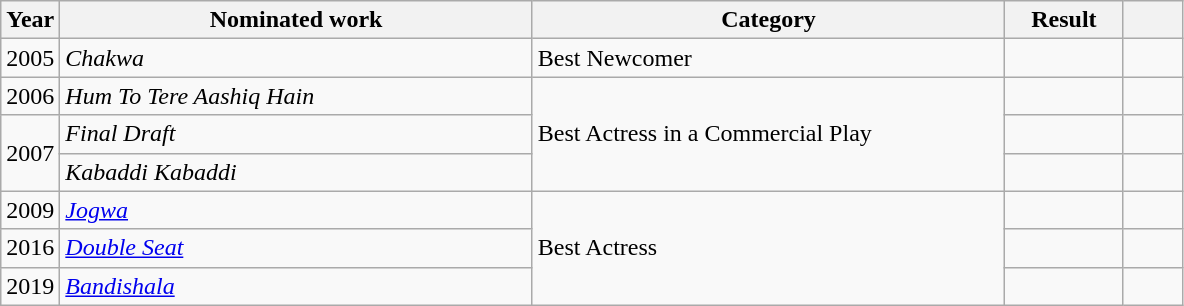<table class="wikitable">
<tr>
<th width=5%>Year</th>
<th width=40%>Nominated work</th>
<th width=40%>Category</th>
<th width=10%>Result</th>
<th width=5%></th>
</tr>
<tr>
<td style="text-align:center;">2005</td>
<td><em>Chakwa</em></td>
<td>Best Newcomer</td>
<td></td>
<td style="text-align:center;"></td>
</tr>
<tr>
<td style="text-align:center;">2006</td>
<td><em>Hum To Tere Aashiq Hain</em></td>
<td rowspan="3">Best Actress in a Commercial Play</td>
<td></td>
<td style="text-align:center;"></td>
</tr>
<tr>
<td rowspan="2" style="text-align:center;">2007</td>
<td><em>Final Draft</em></td>
<td></td>
<td style="text-align:center;"></td>
</tr>
<tr>
<td><em>Kabaddi Kabaddi</em></td>
<td></td>
<td style="text-align:center;"></td>
</tr>
<tr>
<td style="text-align:center;">2009</td>
<td><em><a href='#'>Jogwa</a></em></td>
<td rowspan="3">Best Actress</td>
<td></td>
<td style="text-align:center;"></td>
</tr>
<tr>
<td style="text-align:center;">2016</td>
<td><em><a href='#'>Double Seat</a></em></td>
<td></td>
<td style="text-align:center;"></td>
</tr>
<tr>
<td style="text-align:center;">2019</td>
<td><em><a href='#'>Bandishala</a></em></td>
<td></td>
<td style="text-align:center;"></td>
</tr>
</table>
